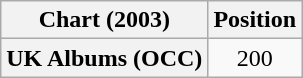<table class="wikitable plainrowheaders" style="text-align:center">
<tr>
<th scope="col">Chart (2003)</th>
<th scope="col">Position</th>
</tr>
<tr>
<th scope="row">UK Albums (OCC)</th>
<td>200</td>
</tr>
</table>
